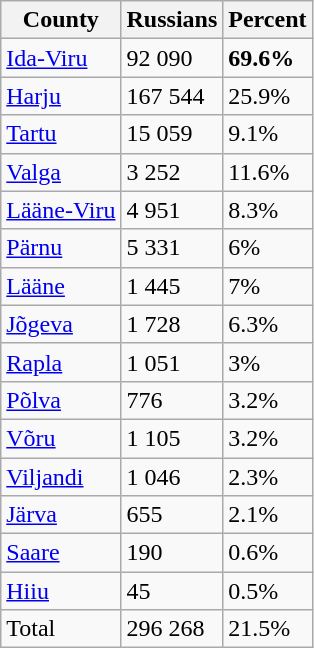<table class="wikitable">
<tr>
<th>County</th>
<th>Russians</th>
<th>Percent</th>
</tr>
<tr>
<td><a href='#'>Ida-Viru</a></td>
<td>92 090</td>
<td><strong>69.6%</strong></td>
</tr>
<tr>
<td><a href='#'>Harju</a></td>
<td>167 544</td>
<td>25.9%</td>
</tr>
<tr>
<td><a href='#'>Tartu</a></td>
<td>15 059</td>
<td>9.1%</td>
</tr>
<tr>
<td><a href='#'>Valga</a></td>
<td>3 252</td>
<td>11.6%</td>
</tr>
<tr>
<td><a href='#'>Lääne-Viru</a></td>
<td>4 951</td>
<td>8.3%</td>
</tr>
<tr>
<td><a href='#'>Pärnu</a></td>
<td>5 331</td>
<td>6%</td>
</tr>
<tr>
<td><a href='#'>Lääne</a></td>
<td>1 445</td>
<td>7%</td>
</tr>
<tr>
<td><a href='#'>Jõgeva</a></td>
<td>1 728</td>
<td>6.3%</td>
</tr>
<tr>
<td><a href='#'>Rapla</a></td>
<td>1 051</td>
<td>3%</td>
</tr>
<tr>
<td><a href='#'>Põlva</a></td>
<td>776</td>
<td>3.2%</td>
</tr>
<tr>
<td><a href='#'>Võru</a></td>
<td>1 105</td>
<td>3.2%</td>
</tr>
<tr>
<td><a href='#'>Viljandi</a></td>
<td>1 046</td>
<td>2.3%</td>
</tr>
<tr>
<td><a href='#'>Järva</a></td>
<td>655</td>
<td>2.1%</td>
</tr>
<tr>
<td><a href='#'>Saare</a></td>
<td>190</td>
<td>0.6%</td>
</tr>
<tr>
<td><a href='#'>Hiiu</a></td>
<td>45</td>
<td>0.5%</td>
</tr>
<tr>
<td>Total</td>
<td>296 268</td>
<td>21.5%</td>
</tr>
</table>
